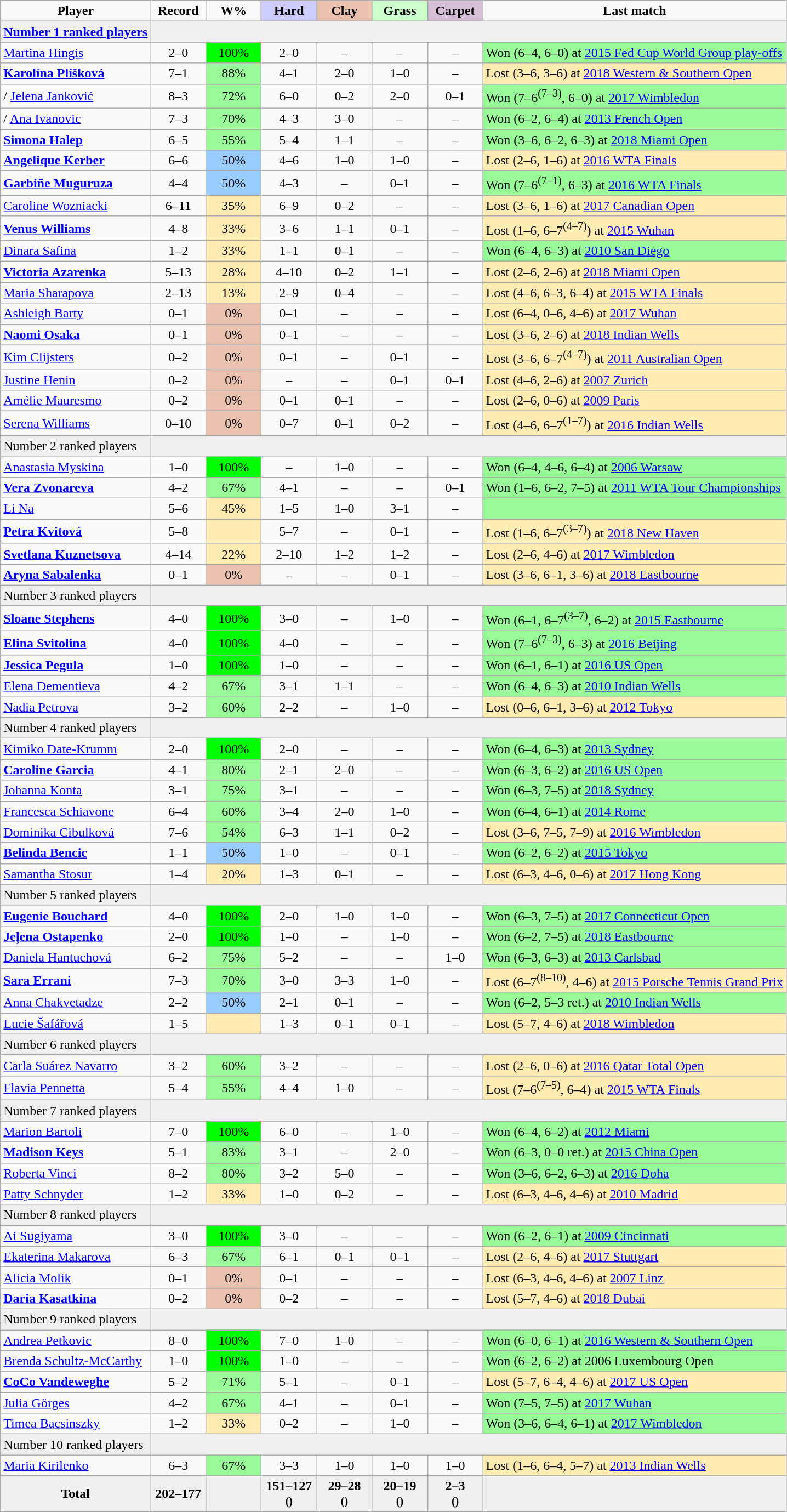<table class="wikitable sortable nowrap" style=text-align:center>
<tr>
<td><strong>Player</strong></td>
<td style="width:60px;"><strong>Record</strong></td>
<td style="width:60px;"><strong>W%</strong></td>
<td style="width:60px; background:#ccf;"><strong>Hard</strong></td>
<td style="width:60px; background:#ebc2af;"><strong>Clay</strong></td>
<td style="width:60px; background:#cfc;"><strong>Grass</strong></td>
<td style="width:60px; background:thistle;"><strong>Carpet</strong></td>
<td><strong>Last match</strong></td>
</tr>
<tr style="background:#efefef;">
<td align=left><strong><a href='#'>Number 1 ranked players</a></strong></td>
<td colspan="7"></td>
</tr>
<tr>
<td align=left> <a href='#'>Martina Hingis</a></td>
<td>2–0</td>
<td bgcolor=lime>100%</td>
<td>2–0</td>
<td>–</td>
<td>–</td>
<td>–</td>
<td style="background:#98fb98; text-align:left;">Won (6–4, 6–0) at <a href='#'>2015 Fed Cup World Group play-offs</a></td>
</tr>
<tr>
<td align=left><strong> <a href='#'>Karolína Plíšková</a></strong></td>
<td>7–1</td>
<td bgcolor=98FB98>88%</td>
<td>4–1</td>
<td>2–0</td>
<td>1–0</td>
<td>–</td>
<td style="background:#ffecb2; text-align:left;">Lost (3–6, 3–6) at <a href='#'>2018 Western & Southern Open</a></td>
</tr>
<tr>
<td align=left>/ <a href='#'>Jelena Janković</a></td>
<td>8–3</td>
<td bgcolor=98FB98>72%</td>
<td>6–0</td>
<td>0–2</td>
<td>2–0</td>
<td>0–1</td>
<td style="background:#98fb98; text-align:left;">Won (7–6<sup>(7–3)</sup>, 6–0) at <a href='#'>2017 Wimbledon</a></td>
</tr>
<tr>
<td align=left>/ <a href='#'>Ana Ivanovic</a></td>
<td>7–3</td>
<td bgcolor=98FB98>70%</td>
<td>4–3</td>
<td>3–0</td>
<td>–</td>
<td>–</td>
<td style="background:#98fb98; text-align:left;">Won (6–2, 6–4) at <a href='#'>2013 French Open</a></td>
</tr>
<tr>
<td align=left><strong> <a href='#'>Simona Halep</a></strong></td>
<td>6–5</td>
<td style="background:#98fb98;">55%</td>
<td>5–4</td>
<td>1–1</td>
<td>–</td>
<td>–</td>
<td style="background:#98fb98; text-align:left;">Won (3–6, 6–2, 6–3) at <a href='#'>2018 Miami Open</a></td>
</tr>
<tr>
<td align=left><strong> <a href='#'>Angelique Kerber</a></strong></td>
<td>6–6</td>
<td style="background:#9cf;">50%</td>
<td>4–6</td>
<td>1–0</td>
<td>1–0</td>
<td>–</td>
<td style="background:#ffecb2; text-align:left;">Lost (2–6, 1–6) at <a href='#'>2016 WTA Finals</a></td>
</tr>
<tr>
<td align=left><strong> <a href='#'>Garbiñe Muguruza</a></strong></td>
<td>4–4</td>
<td style="background:#9cf;">50%</td>
<td>4–3</td>
<td>–</td>
<td>0–1</td>
<td>–</td>
<td style="background:#98fb98; text-align:left;">Won (7–6<sup>(7–1)</sup>, 6–3) at <a href='#'>2016 WTA Finals</a></td>
</tr>
<tr>
<td align=left> <a href='#'>Caroline Wozniacki</a></td>
<td>6–11</td>
<td bgcolor=FFECB2>35%</td>
<td>6–9</td>
<td>0–2</td>
<td>–</td>
<td>–</td>
<td style="background:#ffecb2; text-align:left;">Lost (3–6, 1–6) at <a href='#'>2017 Canadian Open</a></td>
</tr>
<tr>
<td align=left><strong> <a href='#'>Venus Williams</a></strong></td>
<td>4–8</td>
<td bgcolor=FFECB2>33%</td>
<td>3–6</td>
<td>1–1</td>
<td>0–1</td>
<td>–</td>
<td style="background:#ffecb2; text-align:left;">Lost (1–6, 6–7<sup>(4–7)</sup>) at <a href='#'>2015 Wuhan</a></td>
</tr>
<tr>
<td align=left> <a href='#'>Dinara Safina</a></td>
<td>1–2</td>
<td bgcolor=FFECB2>33%</td>
<td>1–1</td>
<td>0–1</td>
<td>–</td>
<td>–</td>
<td style="background:#98fb98; text-align:left;">Won (6–4, 6–3) at <a href='#'>2010 San Diego</a></td>
</tr>
<tr>
<td align=left><strong> <a href='#'>Victoria Azarenka</a></strong></td>
<td>5–13</td>
<td bgcolor=FFECB2>28%</td>
<td>4–10</td>
<td>0–2</td>
<td>1–1</td>
<td>–</td>
<td style="background:#ffecb2; text-align:left;">Lost (2–6, 2–6) at <a href='#'>2018 Miami Open</a></td>
</tr>
<tr>
<td align=left> <a href='#'>Maria Sharapova</a></td>
<td>2–13</td>
<td bgcolor=FFECB2>13%</td>
<td>2–9</td>
<td>0–4</td>
<td>–</td>
<td>–</td>
<td style="background:#ffecb2; text-align:left;">Lost (4–6, 6–3, 6–4) at <a href='#'>2015 WTA Finals</a></td>
</tr>
<tr>
<td align=left> <a href='#'>Ashleigh Barty</a></td>
<td>0–1</td>
<td bgcolor=ebc2af>0%</td>
<td>0–1</td>
<td>–</td>
<td>–</td>
<td>–</td>
<td style="background:#ffecb2; text-align:left;">Lost (6–4, 0–6, 4–6) at <a href='#'>2017 Wuhan</a></td>
</tr>
<tr>
<td align=left><strong> <a href='#'>Naomi Osaka</a></strong></td>
<td>0–1</td>
<td bgcolor=ebc2af>0%</td>
<td>0–1</td>
<td>–</td>
<td>–</td>
<td>–</td>
<td style="background:#ffecb2; text-align:left;">Lost (3–6, 2–6) at <a href='#'>2018 Indian Wells</a></td>
</tr>
<tr>
<td align=left> <a href='#'>Kim Clijsters</a></td>
<td>0–2</td>
<td bgcolor=ebc2af>0%</td>
<td>0–1</td>
<td>–</td>
<td>0–1</td>
<td>–</td>
<td style="background:#ffecb2; text-align:left;">Lost (3–6, 6–7<sup>(4–7)</sup>) at <a href='#'>2011 Australian Open</a></td>
</tr>
<tr>
<td align=left> <a href='#'>Justine Henin</a></td>
<td>0–2</td>
<td bgcolor=ebc2af>0%</td>
<td>–</td>
<td>–</td>
<td>0–1</td>
<td>0–1</td>
<td style="background:#ffecb2; text-align:left;">Lost (4–6, 2–6) at <a href='#'>2007 Zurich</a></td>
</tr>
<tr>
<td align=left> <a href='#'>Amélie Mauresmo</a></td>
<td>0–2</td>
<td bgcolor=ebc2af>0%</td>
<td>0–1</td>
<td>0–1</td>
<td>–</td>
<td>–</td>
<td style="background:#ffecb2; text-align:left;">Lost (2–6, 0–6) at <a href='#'>2009 Paris</a></td>
</tr>
<tr>
<td align=left> <a href='#'>Serena Williams</a></td>
<td>0–10</td>
<td bgcolor=ebc2af>0%</td>
<td>0–7</td>
<td>0–1</td>
<td>0–2</td>
<td>–</td>
<td style="background:#ffecb2; text-align:left;">Lost (4–6, 6–7<sup>(1–7)</sup>) at <a href='#'>2016 Indian Wells</a></td>
</tr>
<tr style="background:#efefef;">
<td align=left>Number 2 ranked players</td>
<td colspan=7></td>
</tr>
<tr>
<td align=left> <a href='#'>Anastasia Myskina</a></td>
<td>1–0</td>
<td bgcolor=lime>100%</td>
<td>–</td>
<td>1–0</td>
<td>–</td>
<td>–</td>
<td style="background:#98fb98; text-align:left;">Won (6–4, 4–6, 6–4) at <a href='#'>2006 Warsaw</a></td>
</tr>
<tr>
<td align=left><strong> <a href='#'>Vera Zvonareva</a></strong></td>
<td>4–2</td>
<td bgcolor=98FB98>67%</td>
<td>4–1</td>
<td>–</td>
<td>–</td>
<td>0–1</td>
<td style="background:#98fb98; text-align:left;">Won (1–6, 6–2, 7–5) at <a href='#'>2011 WTA Tour Championships</a></td>
</tr>
<tr>
<td align=left> <a href='#'>Li Na</a></td>
<td>5–6</td>
<td bgcolor=FFECB2>45%</td>
<td>1–5</td>
<td>1–0</td>
<td>3–1</td>
<td>–</td>
<td style="background:#98fb98; text-align:left;"></td>
</tr>
<tr>
<td align=left><strong> <a href='#'>Petra Kvitová</a></strong></td>
<td>5–8</td>
<td bgcolor=FFECB2></td>
<td>5–7</td>
<td>–</td>
<td>0–1</td>
<td>–</td>
<td style="background:#ffecb2; text-align:left;">Lost (1–6, 6–7<sup>(3–7)</sup>) at <a href='#'>2018 New Haven</a></td>
</tr>
<tr>
<td align=left><strong> <a href='#'>Svetlana Kuznetsova</a></strong></td>
<td>4–14</td>
<td bgcolor=FFECB2>22%</td>
<td>2–10</td>
<td>1–2</td>
<td>1–2</td>
<td>–</td>
<td style="background:#ffecb2; text-align:left;">Lost (2–6, 4–6) at <a href='#'>2017 Wimbledon</a></td>
</tr>
<tr>
<td align=left><strong> <a href='#'>Aryna Sabalenka</a></strong></td>
<td>0–1</td>
<td bgcolor=ebc2af>0%</td>
<td>–</td>
<td>–</td>
<td>0–1</td>
<td>–</td>
<td style="background:#ffecb2; text-align:left;">Lost (3–6, 6–1, 3–6) at <a href='#'>2018 Eastbourne</a></td>
</tr>
<tr style="background:#efefef;">
<td align=left>Number 3 ranked players</td>
<td colspan=7></td>
</tr>
<tr>
<td align=left><strong> <a href='#'>Sloane Stephens</a></strong></td>
<td>4–0</td>
<td bgcolor=lime>100%</td>
<td>3–0</td>
<td>–</td>
<td>1–0</td>
<td>–</td>
<td style="background:#98fb98; text-align:left;">Won (6–1, 6–7<sup>(3–7)</sup>, 6–2) at <a href='#'>2015 Eastbourne</a></td>
</tr>
<tr>
<td align=left><strong> <a href='#'>Elina Svitolina</a></strong></td>
<td>4–0</td>
<td bgcolor=lime>100%</td>
<td>4–0</td>
<td>–</td>
<td>–</td>
<td>–</td>
<td style="background:#98fb98; text-align:left;">Won (7–6<sup>(7–3)</sup>, 6–3) at <a href='#'>2016 Beijing</a></td>
</tr>
<tr>
<td align=left><strong> <a href='#'>Jessica Pegula</a></strong></td>
<td>1–0</td>
<td bgcolor=lime>100%</td>
<td>1–0</td>
<td>–</td>
<td>–</td>
<td>–</td>
<td style="background:#98fb98; text-align:left;">Won (6–1, 6–1) at <a href='#'>2016 US Open</a></td>
</tr>
<tr>
<td align=left> <a href='#'>Elena Dementieva</a></td>
<td>4–2</td>
<td bgcolor=98FB98>67%</td>
<td>3–1</td>
<td>1–1</td>
<td>–</td>
<td>–</td>
<td style="background:#98fb98; text-align:left;">Won (6–4, 6–3) at <a href='#'>2010 Indian Wells</a></td>
</tr>
<tr>
<td align=left> <a href='#'>Nadia Petrova</a></td>
<td>3–2</td>
<td bgcolor=98FB98>60%</td>
<td>2–2</td>
<td>–</td>
<td>1–0</td>
<td>–</td>
<td style="background:#ffecb2; text-align:left;">Lost (0–6, 6–1, 3–6) at <a href='#'>2012 Tokyo</a></td>
</tr>
<tr style="background:#efefef;">
<td align=left>Number 4 ranked players</td>
<td colspan=7></td>
</tr>
<tr>
<td align=left> <a href='#'>Kimiko Date-Krumm</a></td>
<td>2–0</td>
<td bgcolor=lime>100%</td>
<td>2–0</td>
<td>–</td>
<td>–</td>
<td>–</td>
<td style="background:#98fb98; text-align:left;">Won (6–4, 6–3) at <a href='#'>2013 Sydney</a></td>
</tr>
<tr>
<td align=left><strong> <a href='#'>Caroline Garcia</a></strong></td>
<td>4–1</td>
<td bgcolor=98FB98>80%</td>
<td>2–1</td>
<td>2–0</td>
<td>–</td>
<td>–</td>
<td style="background:#98fb98; text-align:left;">Won (6–3, 6–2) at <a href='#'>2016 US Open</a></td>
</tr>
<tr>
<td align=left> <a href='#'>Johanna Konta</a></td>
<td>3–1</td>
<td bgcolor=98FB98>75%</td>
<td>3–1</td>
<td>–</td>
<td>–</td>
<td>–</td>
<td style="background:#98fb98; text-align:left;">Won (6–3, 7–5) at <a href='#'>2018 Sydney</a></td>
</tr>
<tr>
<td align=left> <a href='#'>Francesca Schiavone</a></td>
<td>6–4</td>
<td bgcolor=98FB98>60%</td>
<td>3–4</td>
<td>2–0</td>
<td>1–0</td>
<td>–</td>
<td style="background:#98fb98; text-align:left;">Won (6–4, 6–1) at <a href='#'>2014 Rome</a></td>
</tr>
<tr>
<td align=left> <a href='#'>Dominika Cibulková</a></td>
<td>7–6</td>
<td bgcolor=98FB98>54%</td>
<td>6–3</td>
<td>1–1</td>
<td>0–2</td>
<td>–</td>
<td style="background:#ffecb2; text-align:left;">Lost (3–6, 7–5, 7–9) at <a href='#'>2016 Wimbledon</a></td>
</tr>
<tr>
<td align=left><strong> <a href='#'>Belinda Bencic</a></strong></td>
<td>1–1</td>
<td style="background:#9cf;">50%</td>
<td>1–0</td>
<td>–</td>
<td>0–1</td>
<td>–</td>
<td style="background:#98fb98; text-align:left;">Won (6–2, 6–2) at <a href='#'>2015 Tokyo</a></td>
</tr>
<tr>
<td align=left> <a href='#'>Samantha Stosur</a></td>
<td>1–4</td>
<td bgcolor=FFECB2>20%</td>
<td>1–3</td>
<td>0–1</td>
<td>–</td>
<td>–</td>
<td style="background:#ffecb2; text-align:left;">Lost (6–3, 4–6, 0–6) at <a href='#'>2017 Hong Kong</a></td>
</tr>
<tr style="background:#efefef;">
<td align=left>Number 5 ranked players</td>
<td colspan=7></td>
</tr>
<tr>
<td align=left><strong> <a href='#'>Eugenie Bouchard</a></strong></td>
<td>4–0</td>
<td bgcolor=lime>100%</td>
<td>2–0</td>
<td>1–0</td>
<td>1–0</td>
<td>–</td>
<td style="background:#98fb98; text-align:left;">Won (6–3, 7–5) at <a href='#'>2017 Connecticut Open</a></td>
</tr>
<tr>
<td align=left><strong> <a href='#'>Jeļena Ostapenko</a></strong></td>
<td>2–0</td>
<td bgcolor=lime>100%</td>
<td>1–0</td>
<td>–</td>
<td>1–0</td>
<td>–</td>
<td style="background:#98fb98; text-align:left;">Won (6–2, 7–5) at <a href='#'>2018 Eastbourne</a></td>
</tr>
<tr>
<td align=left> <a href='#'>Daniela Hantuchová</a></td>
<td>6–2</td>
<td bgcolor=98FB98>75%</td>
<td>5–2</td>
<td>–</td>
<td>–</td>
<td>1–0</td>
<td style="background:#98fb98; text-align:left;">Won (6–3, 6–3) at <a href='#'>2013 Carlsbad</a></td>
</tr>
<tr>
<td align=left><strong> <a href='#'>Sara Errani</a></strong></td>
<td>7–3</td>
<td bgcolor=98FB98>70%</td>
<td>3–0</td>
<td>3–3</td>
<td>1–0</td>
<td>–</td>
<td style="background:#ffecb2; text-align:left;">Lost (6–7<sup>(8–10)</sup>, 4–6) at <a href='#'>2015 Porsche Tennis Grand Prix</a></td>
</tr>
<tr>
<td align=left> <a href='#'>Anna Chakvetadze</a></td>
<td>2–2</td>
<td style="background:#9cf;">50%</td>
<td>2–1</td>
<td>0–1</td>
<td>–</td>
<td>–</td>
<td style="background:#98fb98; text-align:left;">Won (6–2, 5–3 ret.) at <a href='#'>2010 Indian Wells</a></td>
</tr>
<tr>
<td align=left> <a href='#'>Lucie Šafářová</a></td>
<td>1–5</td>
<td bgcolor=FFECB2></td>
<td>1–3</td>
<td>0–1</td>
<td>0–1</td>
<td>–</td>
<td style="background:#ffecb2; text-align:left;">Lost (5–7, 4–6) at <a href='#'>2018 Wimbledon</a></td>
</tr>
<tr style="background:#efefef;">
<td align=left>Number 6 ranked players</td>
<td colspan=7></td>
</tr>
<tr>
<td align=left> <a href='#'>Carla Suárez Navarro</a></td>
<td>3–2</td>
<td bgcolor=98FB98>60%</td>
<td>3–2</td>
<td>–</td>
<td>–</td>
<td>–</td>
<td style="background:#ffecb2; text-align:left;">Lost (2–6, 0–6) at <a href='#'>2016 Qatar Total Open</a></td>
</tr>
<tr>
<td align=left> <a href='#'>Flavia Pennetta</a></td>
<td>5–4</td>
<td bgcolor=98FB98>55%</td>
<td>4–4</td>
<td>1–0</td>
<td>–</td>
<td>–</td>
<td style="background:#ffecb2; text-align:left;">Lost (7–6<sup>(7–5)</sup>, 6–4) at <a href='#'>2015 WTA Finals</a></td>
</tr>
<tr style="background:#efefef;">
<td align=left>Number 7 ranked players</td>
<td colspan=7></td>
</tr>
<tr>
<td align=left> <a href='#'>Marion Bartoli</a></td>
<td>7–0</td>
<td bgcolor=lime>100%</td>
<td>6–0</td>
<td>–</td>
<td>1–0</td>
<td>–</td>
<td style="background:#98fb98; text-align:left;">Won (6–4, 6–2) at <a href='#'>2012 Miami</a></td>
</tr>
<tr>
<td align=left><strong> <a href='#'>Madison Keys</a></strong></td>
<td>5–1</td>
<td bgcolor=98FB98>83%</td>
<td>3–1</td>
<td>–</td>
<td>2–0</td>
<td>–</td>
<td style="background:#98fb98; text-align:left;">Won (6–3, 0–0 ret.) at <a href='#'>2015 China Open</a></td>
</tr>
<tr>
<td align=left> <a href='#'>Roberta Vinci</a></td>
<td>8–2</td>
<td bgcolor=98FB98>80%</td>
<td>3–2</td>
<td>5–0</td>
<td>–</td>
<td>–</td>
<td style="background:#98fb98; text-align:left;">Won (3–6, 6–2, 6–3) at <a href='#'>2016 Doha</a></td>
</tr>
<tr>
<td align=left> <a href='#'>Patty Schnyder</a></td>
<td>1–2</td>
<td bgcolor=FFECB2>33%</td>
<td>1–0</td>
<td>0–2</td>
<td>–</td>
<td>–</td>
<td style="background:#ffecb2; text-align:left;">Lost (6–3, 4–6, 4–6) at <a href='#'>2010 Madrid</a></td>
</tr>
<tr style="background:#efefef;">
<td align=left>Number 8 ranked players</td>
<td colspan=7></td>
</tr>
<tr>
<td align=left> <a href='#'>Ai Sugiyama</a></td>
<td>3–0</td>
<td bgcolor=lime>100%</td>
<td>3–0</td>
<td>–</td>
<td>–</td>
<td>–</td>
<td style="background:#98fb98; text-align:left;">Won (6–2, 6–1) at <a href='#'>2009 Cincinnati</a></td>
</tr>
<tr>
<td align=left> <a href='#'>Ekaterina Makarova</a></td>
<td>6–3</td>
<td bgcolor=98FB98>67%</td>
<td>6–1</td>
<td>0–1</td>
<td>0–1</td>
<td>–</td>
<td style="background:#ffecb2; text-align:left;">Lost (2–6, 4–6) at <a href='#'>2017 Stuttgart</a></td>
</tr>
<tr>
<td align=left> <a href='#'>Alicia Molik</a></td>
<td>0–1</td>
<td bgcolor=ebc2af>0%</td>
<td>0–1</td>
<td>–</td>
<td>–</td>
<td>–</td>
<td style="background:#ffecb2; text-align:left;">Lost (6–3, 4–6, 4–6) at <a href='#'>2007 Linz</a></td>
</tr>
<tr>
<td align=left><strong> <a href='#'>Daria Kasatkina</a></strong></td>
<td>0–2</td>
<td bgcolor=ebc2af>0%</td>
<td>0–2</td>
<td>–</td>
<td>–</td>
<td>–</td>
<td style="background:#ffecb2; text-align:left;">Lost (5–7, 4–6) at <a href='#'>2018 Dubai</a></td>
</tr>
<tr style="background:#efefef;">
<td align=left>Number 9 ranked players</td>
<td colspan=7></td>
</tr>
<tr>
<td align=left> <a href='#'>Andrea Petkovic</a></td>
<td>8–0</td>
<td bgcolor=lime>100%</td>
<td>7–0</td>
<td>1–0</td>
<td>–</td>
<td>–</td>
<td style="background:#98fb98; text-align:left;">Won (6–0, 6–1) at <a href='#'>2016 Western & Southern Open</a></td>
</tr>
<tr>
<td align=left> <a href='#'>Brenda Schultz-McCarthy</a></td>
<td>1–0</td>
<td bgcolor=lime>100%</td>
<td>1–0</td>
<td>–</td>
<td>–</td>
<td>–</td>
<td style="background:#98fb98; text-align:left;">Won (6–2, 6–2) at 2006 Luxembourg Open</td>
</tr>
<tr>
<td align=left><strong> <a href='#'>CoCo Vandeweghe</a></strong></td>
<td>5–2</td>
<td bgcolor=98FB98>71%</td>
<td>5–1</td>
<td>–</td>
<td>0–1</td>
<td>–</td>
<td style="background:#ffecb2; text-align:left;">Lost (5–7, 6–4, 4–6) at <a href='#'>2017 US Open</a></td>
</tr>
<tr>
<td align=left> <a href='#'>Julia Görges</a></td>
<td>4–2</td>
<td bgcolor=98FB98>67%</td>
<td>4–1</td>
<td>–</td>
<td>0–1</td>
<td>–</td>
<td style="background:#98fb98; text-align:left;">Won (7–5, 7–5) at <a href='#'>2017 Wuhan</a></td>
</tr>
<tr>
<td align=left> <a href='#'>Timea Bacsinszky</a></td>
<td>1–2</td>
<td bgcolor=FFECB2>33%</td>
<td>0–2</td>
<td>–</td>
<td>1–0</td>
<td>–</td>
<td style="background:#98fb98; text-align:left;">Won (3–6, 6–4, 6–1) at <a href='#'>2017 Wimbledon</a></td>
</tr>
<tr style="background:#efefef;">
<td align=left>Number 10 ranked players</td>
<td colspan=7></td>
</tr>
<tr>
<td align=left> <a href='#'>Maria Kirilenko</a></td>
<td>6–3</td>
<td bgcolor=98FB98>67%</td>
<td>3–3</td>
<td>1–0</td>
<td>1–0</td>
<td>1–0</td>
<td style="background:#ffecb2; text-align:left;">Lost (1–6, 6–4, 5–7) at <a href='#'>2013 Indian Wells</a></td>
</tr>
<tr class=sortbottom style=background:#efefef;font-weight:bold>
<td>Total</td>
<td>202–177</td>
<td></td>
<td>151–127 <br> <small>()</small></td>
<td>29–28 <br> <small>()</small></td>
<td>20–19 <br> <small>()</small></td>
<td>2–3 <br> <small>()</small></td>
<td></td>
</tr>
</table>
